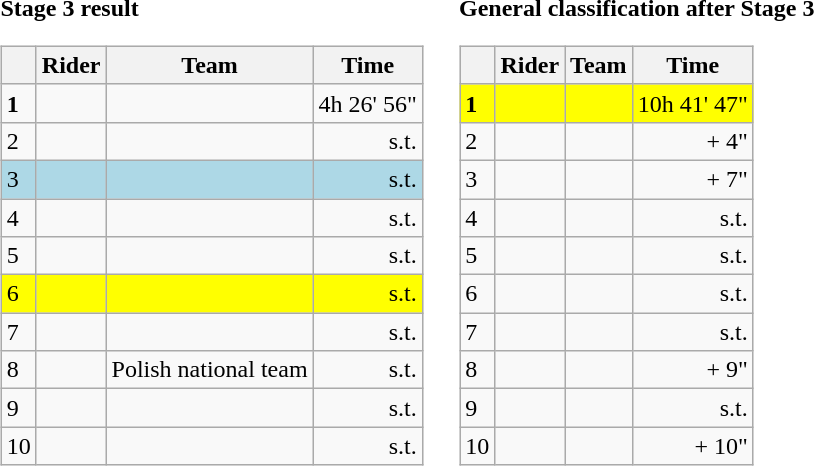<table>
<tr>
<td><strong>Stage 3 result</strong><br><table class="wikitable">
<tr>
<th></th>
<th>Rider</th>
<th>Team</th>
<th>Time</th>
</tr>
<tr>
<td><strong>1 </strong></td>
<td><strong> </strong></td>
<td><strong> </strong></td>
<td align="right">4h 26' 56"</td>
</tr>
<tr>
<td>2</td>
<td></td>
<td></td>
<td align="right">s.t.</td>
</tr>
<tr bgcolor="lightblue">
<td>3 </td>
<td></td>
<td></td>
<td align="right">s.t.</td>
</tr>
<tr>
<td>4</td>
<td></td>
<td></td>
<td align="right">s.t.</td>
</tr>
<tr>
<td>5</td>
<td></td>
<td></td>
<td align="right">s.t.</td>
</tr>
<tr bgcolor="yellow">
<td>6 </td>
<td></td>
<td></td>
<td align="right">s.t.</td>
</tr>
<tr>
<td>7</td>
<td></td>
<td></td>
<td align="right">s.t.</td>
</tr>
<tr>
<td>8</td>
<td></td>
<td>Polish national team</td>
<td align="right">s.t.</td>
</tr>
<tr>
<td>9</td>
<td></td>
<td></td>
<td align="right">s.t.</td>
</tr>
<tr>
<td>10</td>
<td></td>
<td></td>
<td align="right">s.t.</td>
</tr>
</table>
</td>
<td></td>
<td><strong>General classification after Stage 3</strong><br><table class="wikitable">
<tr>
<th></th>
<th>Rider</th>
<th>Team</th>
<th>Time</th>
</tr>
<tr bgcolor="yellow">
<td><strong>1 </strong> </td>
<td><strong> </strong></td>
<td><strong> </strong></td>
<td align="right">10h 41' 47"</td>
</tr>
<tr>
<td>2</td>
<td></td>
<td></td>
<td align="right">+ 4"</td>
</tr>
<tr>
<td>3</td>
<td></td>
<td></td>
<td align="right">+ 7"</td>
</tr>
<tr>
<td>4</td>
<td></td>
<td></td>
<td align="right">s.t.</td>
</tr>
<tr>
<td>5</td>
<td></td>
<td></td>
<td align="right">s.t.</td>
</tr>
<tr>
<td>6</td>
<td></td>
<td></td>
<td align="right">s.t.</td>
</tr>
<tr>
<td>7</td>
<td></td>
<td></td>
<td align="right">s.t.</td>
</tr>
<tr>
<td>8</td>
<td></td>
<td></td>
<td align="right">+ 9"</td>
</tr>
<tr>
<td>9</td>
<td></td>
<td></td>
<td align="right">s.t.</td>
</tr>
<tr>
<td>10</td>
<td></td>
<td></td>
<td align="right">+ 10"</td>
</tr>
</table>
</td>
</tr>
</table>
